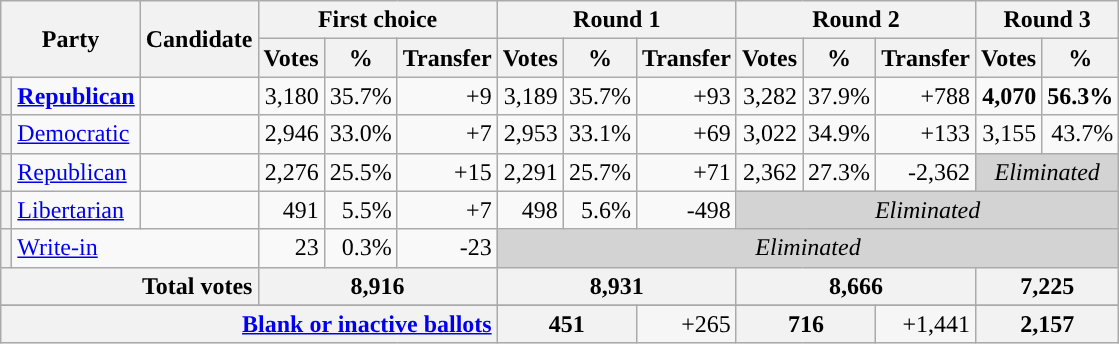<table class="wikitable sortable" style="text-align:right">
<tr>
<th colspan=2 rowspan=2>Party</th>
<th rowspan=2>Candidate</th>
<th colspan=3>First choice</th>
<th colspan=3>Round 1</th>
<th colspan=3>Round 2</th>
<th colspan=3>Round 3</th>
</tr>
<tr>
<th>Votes</th>
<th>%</th>
<th>Transfer</th>
<th>Votes</th>
<th>%</th>
<th>Transfer</th>
<th>Votes</th>
<th>%</th>
<th>Transfer</th>
<th>Votes</th>
<th>%</th>
</tr>
<tr>
<th style="background-color:"></th>
<td style="text-align:left"><strong><a href='#'>Republican</a></strong></td>
<td style="text-align:left" scope="row"><strong></strong></td>
<td>3,180</td>
<td>35.7%</td>
<td>+9</td>
<td>3,189</td>
<td>35.7%</td>
<td>+93</td>
<td>3,282</td>
<td>37.9%</td>
<td>+788</td>
<td><strong>4,070</strong></td>
<td><strong>56.3%</strong></td>
</tr>
<tr>
<th style="background-color:"></th>
<td style="text-align:left"><a href='#'>Democratic</a></td>
<td style="text-align:left" scope="row"></td>
<td>2,946</td>
<td>33.0%</td>
<td>+7</td>
<td>2,953</td>
<td>33.1%</td>
<td>+69</td>
<td>3,022</td>
<td>34.9%</td>
<td>+133</td>
<td>3,155</td>
<td>43.7%</td>
</tr>
<tr>
<th style="background-color:"></th>
<td style="text-align:left"><a href='#'>Republican</a></td>
<td style="text-align:left" scope="row"></td>
<td>2,276</td>
<td>25.5%</td>
<td>+15</td>
<td>2,291</td>
<td>25.7%</td>
<td>+71</td>
<td>2,362</td>
<td>27.3%</td>
<td>-2,362</td>
<td colspan="2"  style="background:lightgrey; text-align:center;"><em>Eliminated</em></td>
</tr>
<tr>
<th style="background-color:"></th>
<td style="text-align:left"><a href='#'>Libertarian</a></td>
<td style="text-align:left" scope="row"></td>
<td>491</td>
<td>5.5%</td>
<td>+7</td>
<td>498</td>
<td>5.6%</td>
<td>-498</td>
<td colspan="5"  style="background:lightgrey; text-align:center;"><em>Eliminated</em></td>
</tr>
<tr>
<th style="background-color:"></th>
<td style="text-align:left" colspan=2><a href='#'>Write-in</a></td>
<td>23</td>
<td>0.3%</td>
<td>-23</td>
<td colspan="8"  style="background:lightgrey; text-align:center;"><em>Eliminated</em></td>
</tr>
<tr class="sortbottom" style="background-color:#F6F6F6">
<th colspan=3 scope="row" style="text-align:right;"><strong>Total votes</strong></th>
<th colspan=3><strong>8,916</strong></th>
<th colspan=3><strong>8,931</strong></th>
<th colspan=3><strong>8,666</strong></th>
<th colspan=3><strong>7,225</strong></th>
</tr>
<tr class="sortbottom">
</tr>
<tr class="sortbottom" style="background-color:#F6F6F6">
<th colspan=6 scope="row" style="text-align:right;"><a href='#'>Blank or inactive ballots</a></th>
<th colspan=2>451</th>
<td>+265</td>
<th colspan=2>716</th>
<td>+1,441</td>
<th colspan=2>2,157</th>
</tr>
</table>
